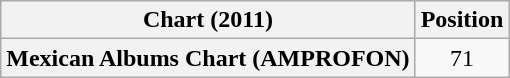<table class="wikitable sortable plainrowheaders" style="text-align:center;">
<tr>
<th scope="col">Chart (2011)</th>
<th scope="col">Position</th>
</tr>
<tr>
<th scope="row">Mexican Albums Chart (AMPROFON)</th>
<td>71</td>
</tr>
</table>
